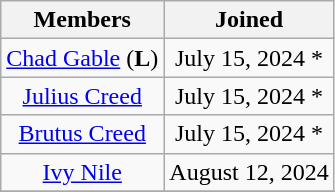<table class="wikitable sortable" style="text-align:center;">
<tr>
<th>Members</th>
<th>Joined</th>
</tr>
<tr>
<td><a href='#'>Chad Gable</a> (<strong>L</strong>)</td>
<td>July 15, 2024 *</td>
</tr>
<tr>
<td><a href='#'>Julius Creed</a></td>
<td>July 15, 2024 *</td>
</tr>
<tr>
<td><a href='#'>Brutus Creed</a></td>
<td>July 15, 2024 *</td>
</tr>
<tr>
<td><a href='#'>Ivy Nile</a></td>
<td>August 12, 2024</td>
</tr>
<tr>
</tr>
</table>
